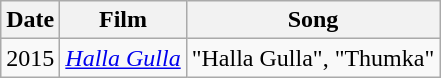<table class="wikitable sortable">
<tr>
<th>Date</th>
<th>Film</th>
<th>Song</th>
</tr>
<tr>
<td>2015</td>
<td><em><a href='#'>Halla Gulla</a></em></td>
<td>"Halla Gulla", "Thumka"</td>
</tr>
</table>
